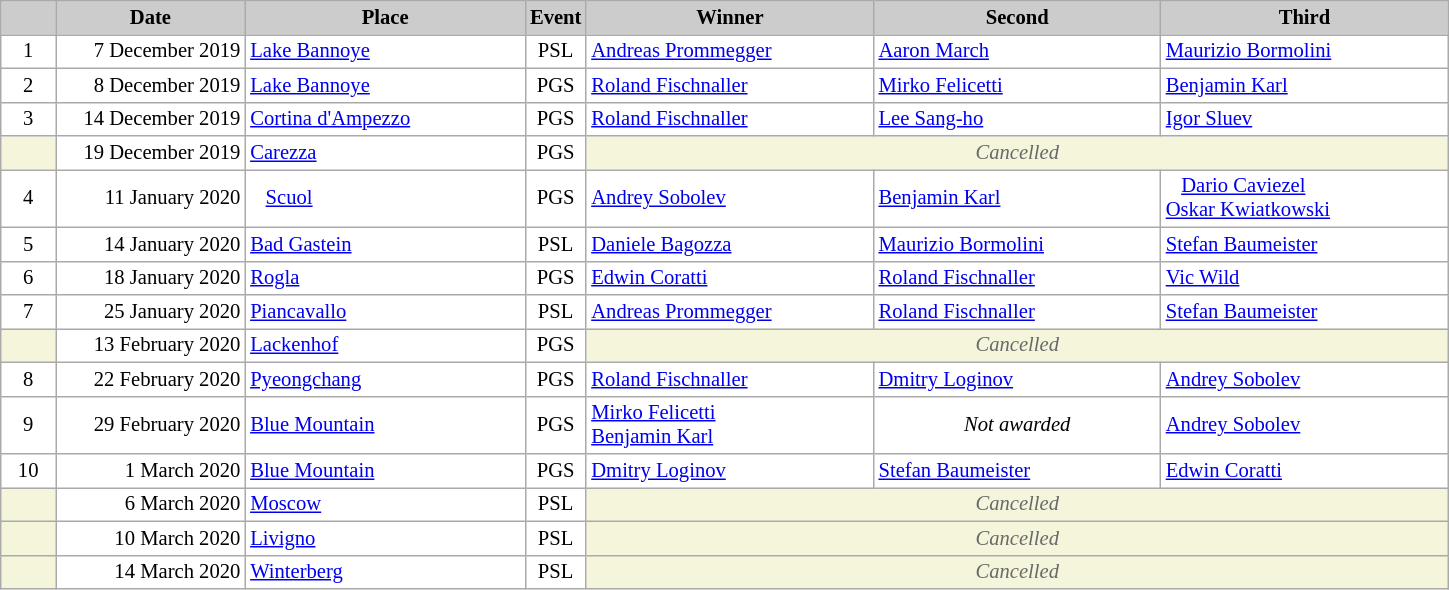<table class="wikitable plainrowheaders" style="background:#fff; font-size:86%; line-height:16px; border:grey solid 1px; border-collapse:collapse;">
<tr>
<th scope="col" style="background:#ccc; width:30px;"></th>
<th scope="col" style="background:#ccc; width:120px;">Date</th>
<th scope="col" style="background:#ccc; width:180px;">Place</th>
<th scope="col" style="background:#ccc; width:30px;">Event</th>
<th scope="col" style="background:#ccc; width:185px;">Winner</th>
<th scope="col" style="background:#ccc; width:185px;">Second</th>
<th scope="col" style="background:#ccc; width:185px;">Third</th>
</tr>
<tr>
<td align="center">1</td>
<td align="right">7 December 2019</td>
<td> <a href='#'>Lake Bannoye</a></td>
<td align="center">PSL</td>
<td> <a href='#'>Andreas Prommegger</a></td>
<td> <a href='#'>Aaron March</a></td>
<td> <a href='#'>Maurizio Bormolini</a></td>
</tr>
<tr>
<td align="center">2</td>
<td align="right">8 December 2019</td>
<td> <a href='#'>Lake Bannoye</a></td>
<td align="center">PGS</td>
<td> <a href='#'>Roland Fischnaller</a></td>
<td> <a href='#'>Mirko Felicetti</a></td>
<td> <a href='#'>Benjamin Karl</a></td>
</tr>
<tr>
<td align="center">3</td>
<td align="right">14 December 2019</td>
<td> <a href='#'>Cortina d'Ampezzo</a></td>
<td align="center">PGS</td>
<td> <a href='#'>Roland Fischnaller</a></td>
<td> <a href='#'>Lee Sang-ho</a></td>
<td> <a href='#'>Igor Sluev</a></td>
</tr>
<tr>
<td bgcolor="F5F5DC"></td>
<td align="right">19 December 2019</td>
<td> <a href='#'>Carezza</a></td>
<td align="center">PGS</td>
<td colspan=5 align=center bgcolor="F5F5DC" style=color:#696969><em>Cancelled</em></td>
</tr>
<tr>
<td align="center">4</td>
<td align="right">11 January 2020</td>
<td>   <a href='#'>Scuol</a></td>
<td align="center">PGS</td>
<td> <a href='#'>Andrey Sobolev</a></td>
<td> <a href='#'>Benjamin Karl</a></td>
<td>   <a href='#'>Dario Caviezel</a><br> <a href='#'>Oskar Kwiatkowski</a></td>
</tr>
<tr>
<td align="center">5</td>
<td align="right">14 January 2020</td>
<td> <a href='#'>Bad Gastein</a></td>
<td align="center">PSL</td>
<td> <a href='#'>Daniele Bagozza</a></td>
<td> <a href='#'>Maurizio Bormolini</a></td>
<td> <a href='#'>Stefan Baumeister</a></td>
</tr>
<tr>
<td align="center">6</td>
<td align="right">18 January 2020</td>
<td> <a href='#'>Rogla</a></td>
<td align="center">PGS</td>
<td> <a href='#'>Edwin Coratti</a></td>
<td> <a href='#'>Roland Fischnaller</a></td>
<td> <a href='#'>Vic Wild</a></td>
</tr>
<tr>
<td align="center">7</td>
<td align="right">25 January 2020</td>
<td> <a href='#'>Piancavallo</a></td>
<td align="center">PSL</td>
<td> <a href='#'>Andreas Prommegger</a></td>
<td> <a href='#'>Roland Fischnaller</a></td>
<td> <a href='#'>Stefan Baumeister</a></td>
</tr>
<tr>
<td bgcolor="F5F5DC"></td>
<td align="right">13 February 2020</td>
<td> <a href='#'>Lackenhof</a></td>
<td align="center">PGS</td>
<td colspan=5 align=center bgcolor="F5F5DC" style=color:#696969><em>Cancelled</em></td>
</tr>
<tr>
<td align="center">8</td>
<td align="right">22 February 2020</td>
<td> <a href='#'>Pyeongchang</a></td>
<td align="center">PGS</td>
<td> <a href='#'>Roland Fischnaller</a></td>
<td> <a href='#'>Dmitry Loginov</a></td>
<td> <a href='#'>Andrey Sobolev</a></td>
</tr>
<tr>
<td align="center">9</td>
<td align="right">29 February 2020</td>
<td> <a href='#'>Blue Mountain</a></td>
<td align="center">PGS</td>
<td> <a href='#'>Mirko Felicetti</a><br> <a href='#'>Benjamin Karl</a></td>
<td align="center"><em>Not awarded</em></td>
<td> <a href='#'>Andrey Sobolev</a></td>
</tr>
<tr>
<td align="center">10</td>
<td align="right">1 March 2020</td>
<td> <a href='#'>Blue Mountain</a></td>
<td align="center">PGS</td>
<td> <a href='#'>Dmitry Loginov</a></td>
<td> <a href='#'>Stefan Baumeister</a></td>
<td> <a href='#'>Edwin Coratti</a></td>
</tr>
<tr>
<td bgcolor="F5F5DC"></td>
<td align="right">6 March 2020</td>
<td> <a href='#'>Moscow</a></td>
<td align="center">PSL</td>
<td colspan=5 align=center bgcolor="F5F5DC" style=color:#696969><em>Cancelled</em></td>
</tr>
<tr>
<td bgcolor="F5F5DC"></td>
<td align="right">10 March 2020</td>
<td> <a href='#'>Livigno</a></td>
<td align="center">PSL</td>
<td colspan=5 align=center bgcolor="F5F5DC" style=color:#696969><em>Cancelled</em></td>
</tr>
<tr>
<td bgcolor="F5F5DC"></td>
<td align="right">14 March 2020</td>
<td> <a href='#'>Winterberg</a></td>
<td align="center">PSL</td>
<td colspan=5 align=center bgcolor="F5F5DC" style=color:#696969><em>Cancelled</em></td>
</tr>
</table>
